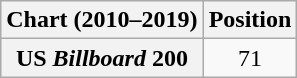<table class="wikitable plainrowheaders" style="text-align:center">
<tr>
<th scope="col">Chart (2010–2019)</th>
<th scope="col">Position</th>
</tr>
<tr>
<th scope="row">US <em>Billboard</em> 200</th>
<td>71</td>
</tr>
</table>
